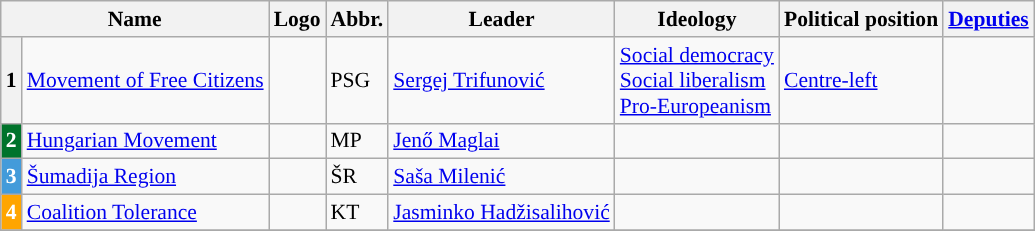<table class="wikitable" style="text-align; font-size:90%;">
<tr>
<th colspan=2>Name</th>
<th>Logo</th>
<th>Abbr.</th>
<th>Leader</th>
<th>Ideology</th>
<th>Political position</th>
<th><a href='#'>Deputies</a></th>
</tr>
<tr>
<th style="background-color:">1</th>
<td><a href='#'>Movement of Free Citizens</a><br></td>
<td></td>
<td>PSG</td>
<td><a href='#'>Sergej Trifunović</a></td>
<td><a href='#'>Social democracy</a><br><a href='#'>Social liberalism</a><br><a href='#'>Pro-Europeanism</a></td>
<td><a href='#'>Centre-left</a></td>
<td></td>
</tr>
<tr>
<th style="background-color:#00732B; color:white;">2</th>
<td><a href='#'>Hungarian Movement</a><br></td>
<td></td>
<td>MP</td>
<td><a href='#'>Jenő Maglai</a></td>
<td></td>
<td></td>
<td></td>
</tr>
<tr>
<th style="background-color:#439BDA; color:white;">3</th>
<td><a href='#'>Šumadija Region</a><br></td>
<td></td>
<td>ŠR</td>
<td><a href='#'>Saša Milenić</a></td>
<td></td>
<td></td>
<td></td>
</tr>
<tr>
<th style="background-color:orange; color:white;">4</th>
<td><a href='#'>Coalition Tolerance</a><br></td>
<td></td>
<td>KT</td>
<td><a href='#'>Jasminko Hadžisalihović</a></td>
<td></td>
<td></td>
<td></td>
</tr>
<tr>
</tr>
</table>
